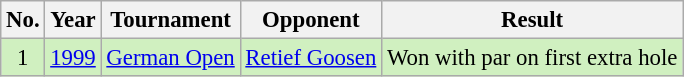<table class="wikitable" style="font-size:95%;">
<tr>
<th>No.</th>
<th>Year</th>
<th>Tournament</th>
<th>Opponent</th>
<th>Result</th>
</tr>
<tr style="background:#D0F0C0;">
<td align=center>1</td>
<td><a href='#'>1999</a></td>
<td><a href='#'>German Open</a></td>
<td> <a href='#'>Retief Goosen</a></td>
<td>Won with par on first extra hole</td>
</tr>
</table>
